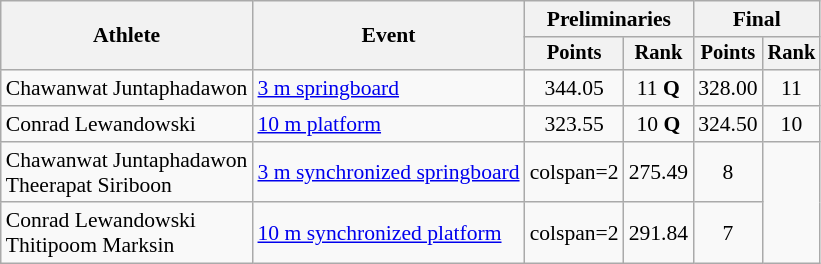<table class=wikitable style=font-size:90%;text-align:center>
<tr>
<th rowspan="2">Athlete</th>
<th rowspan="2">Event</th>
<th colspan="2">Preliminaries</th>
<th colspan="2">Final</th>
</tr>
<tr style="font-size:95%">
<th>Points</th>
<th>Rank</th>
<th>Points</th>
<th>Rank</th>
</tr>
<tr>
<td align=left>Chawanwat Juntaphadawon</td>
<td align=left><a href='#'>3 m springboard</a></td>
<td>344.05</td>
<td>11 <strong>Q</strong></td>
<td>328.00</td>
<td>11</td>
</tr>
<tr>
<td align=left>Conrad Lewandowski</td>
<td align=left><a href='#'>10 m platform</a></td>
<td>323.55</td>
<td>10 <strong>Q</strong></td>
<td>324.50</td>
<td>10</td>
</tr>
<tr>
<td align=left>Chawanwat Juntaphadawon<br>Theerapat Siriboon</td>
<td align=left><a href='#'>3 m synchronized springboard</a></td>
<td>colspan=2 </td>
<td>275.49</td>
<td>8</td>
</tr>
<tr>
<td align=left>Conrad Lewandowski<br>Thitipoom Marksin</td>
<td align=left><a href='#'>10 m synchronized platform</a></td>
<td>colspan=2 </td>
<td>291.84</td>
<td>7</td>
</tr>
</table>
